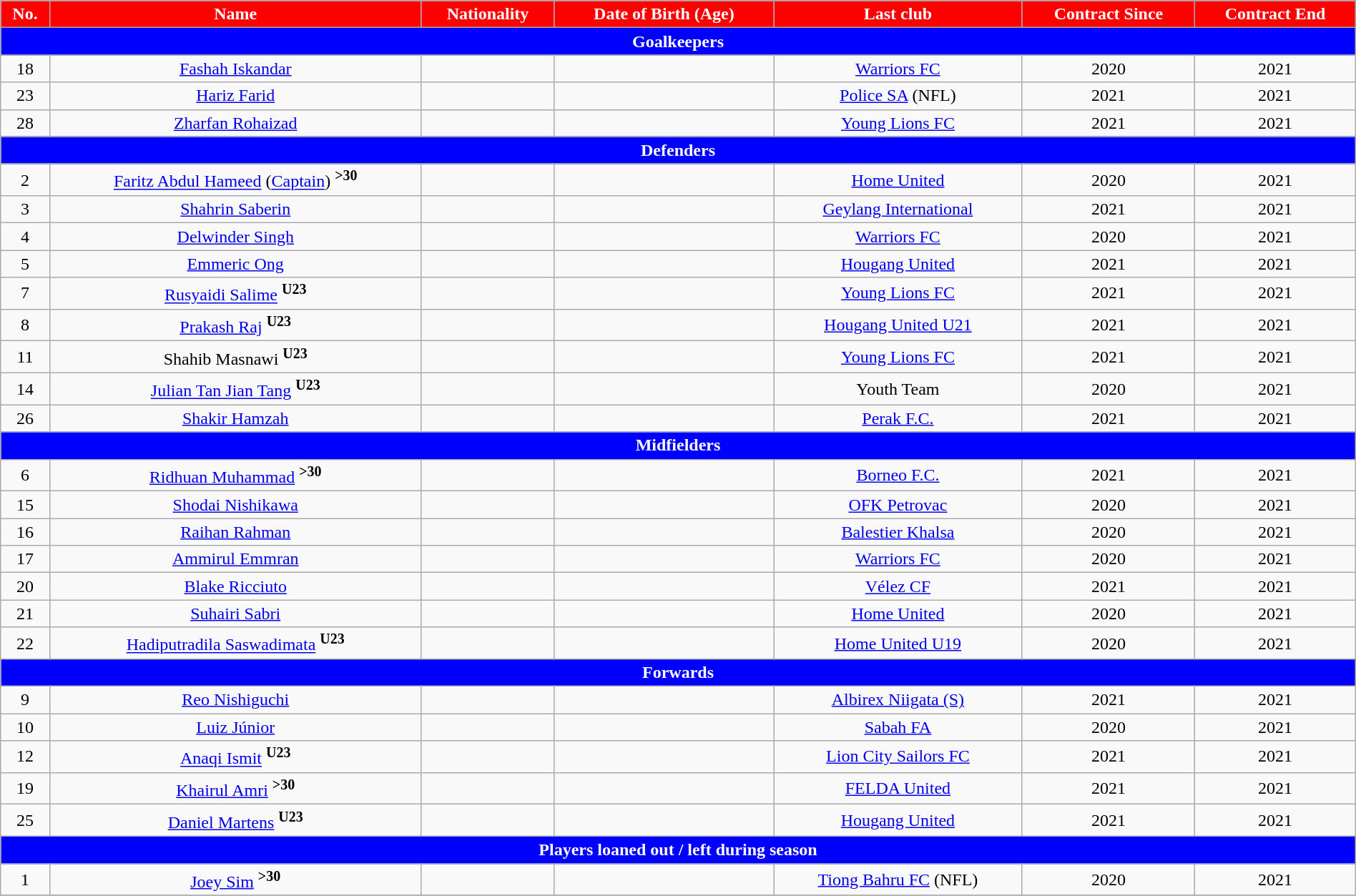<table class="wikitable" style="text-align:center; font-size:100%; width:100%;">
<tr>
<th style="background:red; color:white; text-align:center;">No.</th>
<th style="background:red; color:white; text-align:center;">Name</th>
<th style="background:red; color:white; text-align:center;">Nationality</th>
<th style="background:red; color:white; text-align:center;">Date of Birth (Age)</th>
<th style="background:red; color:white; text-align:center;">Last club</th>
<th style="background:red; color:white; text-align:center;">Contract Since</th>
<th style="background:red; color:white; text-align:center;">Contract End</th>
</tr>
<tr>
<th colspan="8" style="background:blue; color:white; text-align:center;">Goalkeepers</th>
</tr>
<tr>
<td>18</td>
<td><a href='#'>Fashah Iskandar</a></td>
<td></td>
<td></td>
<td> <a href='#'>Warriors FC</a></td>
<td>2020</td>
<td>2021</td>
</tr>
<tr>
<td>23</td>
<td><a href='#'>Hariz Farid</a></td>
<td></td>
<td></td>
<td> <a href='#'>Police SA</a> (NFL)</td>
<td>2021</td>
<td>2021</td>
</tr>
<tr>
<td>28</td>
<td><a href='#'>Zharfan Rohaizad</a></td>
<td></td>
<td></td>
<td> <a href='#'>Young Lions FC</a></td>
<td>2021</td>
<td>2021</td>
</tr>
<tr>
<th colspan="8" style="background:blue; color:white; text-align:center;">Defenders</th>
</tr>
<tr>
<td>2</td>
<td><a href='#'>Faritz Abdul Hameed</a> (<a href='#'>Captain</a>) <sup><strong>>30</strong></sup></td>
<td></td>
<td></td>
<td> <a href='#'>Home United</a></td>
<td>2020</td>
<td>2021</td>
</tr>
<tr>
<td>3</td>
<td><a href='#'>Shahrin Saberin</a></td>
<td></td>
<td></td>
<td> <a href='#'>Geylang International</a></td>
<td>2021</td>
<td>2021</td>
</tr>
<tr>
<td>4</td>
<td><a href='#'>Delwinder Singh</a></td>
<td></td>
<td></td>
<td> <a href='#'>Warriors FC</a></td>
<td>2020</td>
<td>2021</td>
</tr>
<tr>
<td>5</td>
<td><a href='#'>Emmeric Ong</a></td>
<td></td>
<td></td>
<td> <a href='#'>Hougang United</a></td>
<td>2021</td>
<td>2021</td>
</tr>
<tr>
<td>7</td>
<td><a href='#'>Rusyaidi Salime</a> <sup><strong>U23</strong></sup></td>
<td></td>
<td></td>
<td> <a href='#'>Young Lions FC</a></td>
<td>2021</td>
<td>2021</td>
</tr>
<tr>
<td>8</td>
<td><a href='#'>Prakash Raj</a> <sup><strong>U23</strong></sup></td>
<td></td>
<td></td>
<td> <a href='#'>Hougang United U21</a></td>
<td>2021</td>
<td>2021</td>
</tr>
<tr>
<td>11</td>
<td>Shahib Masnawi <sup><strong>U23</strong></sup></td>
<td></td>
<td></td>
<td> <a href='#'>Young Lions FC</a></td>
<td>2021</td>
<td>2021</td>
</tr>
<tr>
<td>14</td>
<td><a href='#'>Julian Tan Jian Tang</a> <sup><strong>U23</strong></sup></td>
<td></td>
<td></td>
<td>Youth Team</td>
<td>2020</td>
<td>2021</td>
</tr>
<tr>
<td>26</td>
<td><a href='#'>Shakir Hamzah</a></td>
<td></td>
<td></td>
<td> <a href='#'>Perak F.C.</a></td>
<td>2021</td>
<td>2021</td>
</tr>
<tr>
<th colspan="8" style="background:blue; color:white; text-align:center;">Midfielders</th>
</tr>
<tr>
<td>6</td>
<td><a href='#'>Ridhuan Muhammad</a> <sup><strong>>30</strong></sup></td>
<td></td>
<td></td>
<td> <a href='#'>Borneo F.C.</a></td>
<td>2021</td>
<td>2021</td>
</tr>
<tr>
<td>15</td>
<td><a href='#'>Shodai Nishikawa</a></td>
<td></td>
<td></td>
<td> <a href='#'>OFK Petrovac</a></td>
<td>2020</td>
<td>2021</td>
</tr>
<tr>
<td>16</td>
<td><a href='#'>Raihan Rahman</a></td>
<td></td>
<td></td>
<td> <a href='#'>Balestier Khalsa</a></td>
<td>2020</td>
<td>2021</td>
</tr>
<tr>
<td>17</td>
<td><a href='#'>Ammirul Emmran</a></td>
<td></td>
<td></td>
<td> <a href='#'>Warriors FC</a></td>
<td>2020</td>
<td>2021</td>
</tr>
<tr>
<td>20</td>
<td><a href='#'>Blake Ricciuto</a></td>
<td></td>
<td></td>
<td> <a href='#'>Vélez CF</a></td>
<td>2021</td>
<td>2021</td>
</tr>
<tr>
<td>21</td>
<td><a href='#'>Suhairi Sabri</a></td>
<td></td>
<td></td>
<td> <a href='#'>Home United</a></td>
<td>2020</td>
<td>2021</td>
</tr>
<tr>
<td>22</td>
<td><a href='#'>Hadiputradila Saswadimata</a> <sup><strong>U23</strong></sup></td>
<td></td>
<td></td>
<td> <a href='#'>Home United U19</a></td>
<td>2020</td>
<td>2021</td>
</tr>
<tr>
<th colspan="8" style="background:blue; color:white; text-align:center;">Forwards</th>
</tr>
<tr>
<td>9</td>
<td><a href='#'>Reo Nishiguchi</a></td>
<td></td>
<td></td>
<td> <a href='#'>Albirex Niigata (S)</a></td>
<td>2021</td>
<td>2021</td>
</tr>
<tr>
<td>10</td>
<td><a href='#'>Luiz Júnior</a></td>
<td></td>
<td></td>
<td> <a href='#'>Sabah FA</a></td>
<td>2020</td>
<td>2021</td>
</tr>
<tr>
<td>12</td>
<td><a href='#'>Anaqi Ismit</a> <sup><strong>U23</strong></sup></td>
<td></td>
<td></td>
<td> <a href='#'>Lion City Sailors FC</a></td>
<td>2021</td>
<td>2021</td>
</tr>
<tr>
<td>19</td>
<td><a href='#'>Khairul Amri</a> <sup><strong>>30</strong></sup></td>
<td></td>
<td></td>
<td> <a href='#'>FELDA United</a></td>
<td>2021</td>
<td>2021</td>
</tr>
<tr>
<td>25</td>
<td><a href='#'>Daniel Martens</a> <sup><strong>U23</strong></sup></td>
<td></td>
<td></td>
<td> <a href='#'>Hougang United</a></td>
<td>2021</td>
<td>2021</td>
</tr>
<tr>
<th colspan="8" style="background:blue; color:white; text-align:center;">Players loaned out / left during season</th>
</tr>
<tr>
<td>1</td>
<td><a href='#'>Joey Sim</a> <sup><strong>>30</strong></sup></td>
<td></td>
<td></td>
<td> <a href='#'>Tiong Bahru FC</a> (NFL)</td>
<td>2020</td>
<td>2021</td>
</tr>
<tr>
</tr>
</table>
